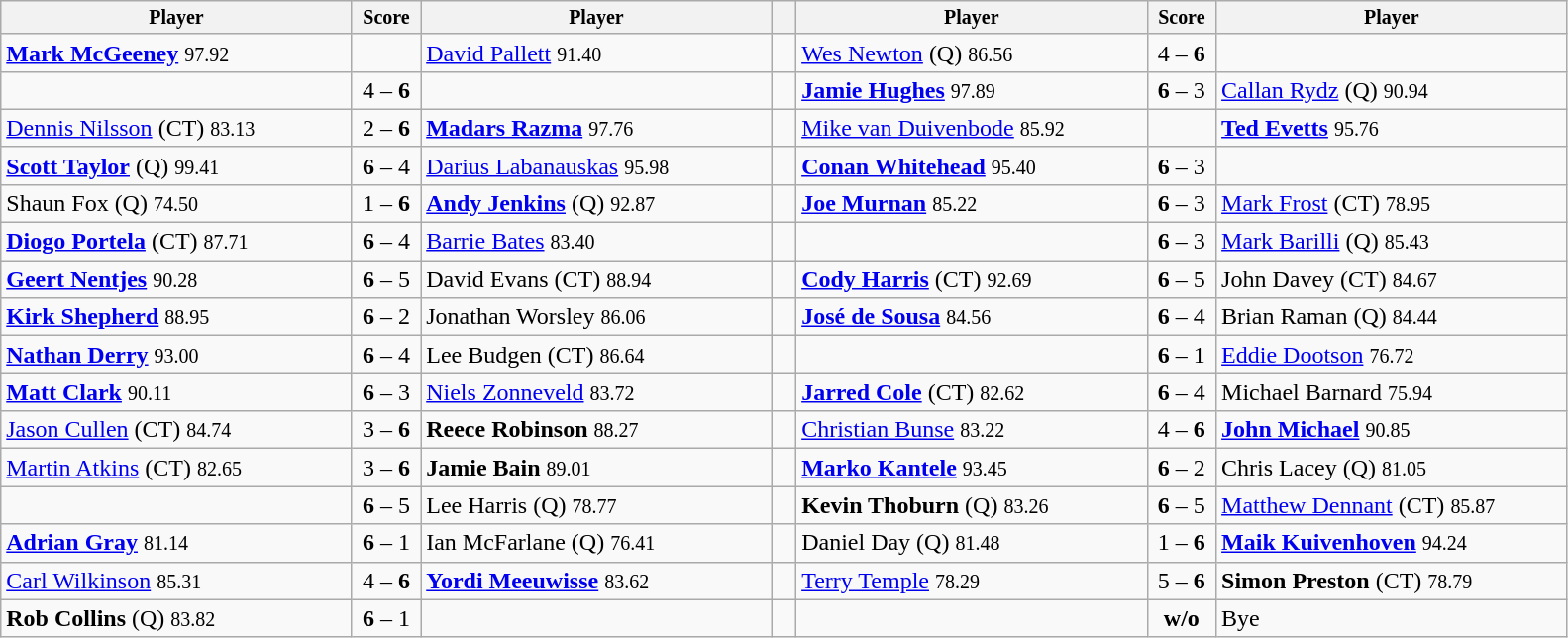<table class="wikitable">
<tr style="font-size:10pt;font-weight:bold">
<th width=230>Player</th>
<th width=40>Score</th>
<th width=230>Player</th>
<th width=10></th>
<th width=230>Player</th>
<th width=40>Score</th>
<th width=230>Player</th>
</tr>
<tr>
<td> <strong><a href='#'>Mark McGeeney</a></strong> <small><span>97.92</span></small></td>
<td align=center></td>
<td> <a href='#'>David Pallett</a> <small><span>91.40</span></small></td>
<td></td>
<td> <a href='#'>Wes Newton</a> (Q) <small><span>86.56</span></small></td>
<td align=center>4 – <strong>6</strong></td>
<td></td>
</tr>
<tr>
<td></td>
<td align=center>4 – <strong>6</strong></td>
<td></td>
<td></td>
<td> <strong><a href='#'>Jamie Hughes</a></strong> <small><span>97.89</span></small></td>
<td align=center><strong>6</strong> – 3</td>
<td> <a href='#'>Callan Rydz</a> (Q) <small><span>90.94</span></small></td>
</tr>
<tr>
<td> <a href='#'>Dennis Nilsson</a> (CT) <small><span>83.13</span></small></td>
<td align=center>2 – <strong>6</strong></td>
<td> <strong><a href='#'>Madars Razma</a></strong> <small><span>97.76</span></small></td>
<td></td>
<td> <a href='#'>Mike van Duivenbode</a> <small><span>85.92</span></small></td>
<td align=center></td>
<td> <strong><a href='#'>Ted Evetts</a></strong> <small><span>95.76</span></small></td>
</tr>
<tr>
<td> <strong><a href='#'>Scott Taylor</a></strong> (Q) <small><span>99.41</span></small></td>
<td align=center><strong>6</strong> – 4</td>
<td> <a href='#'>Darius Labanauskas</a> <small><span>95.98</span></small></td>
<td></td>
<td> <strong><a href='#'>Conan Whitehead</a></strong> <small><span>95.40</span></small></td>
<td align=center><strong>6</strong> – 3</td>
<td></td>
</tr>
<tr>
<td> Shaun Fox (Q) <small><span>74.50</span></small></td>
<td align=center>1 – <strong>6</strong></td>
<td> <strong><a href='#'>Andy Jenkins</a></strong> (Q) <small><span>92.87</span></small></td>
<td></td>
<td> <strong><a href='#'>Joe Murnan</a></strong> <small><span>85.22</span></small></td>
<td align=center><strong>6</strong> – 3</td>
<td> <a href='#'>Mark Frost</a> (CT) <small><span>78.95</span></small></td>
</tr>
<tr>
<td> <strong><a href='#'>Diogo Portela</a></strong> (CT) <small><span>87.71</span></small></td>
<td align=center><strong>6</strong> – 4</td>
<td> <a href='#'>Barrie Bates</a> <small><span>83.40</span></small></td>
<td></td>
<td></td>
<td align=center><strong>6</strong> – 3</td>
<td> <a href='#'>Mark Barilli</a> (Q) <small><span>85.43</span></small></td>
</tr>
<tr>
<td> <strong><a href='#'>Geert Nentjes</a></strong> <small><span>90.28</span></small></td>
<td align=center><strong>6</strong> – 5</td>
<td> David Evans (CT) <small><span>88.94</span></small></td>
<td></td>
<td> <strong><a href='#'>Cody Harris</a></strong> (CT) <small><span>92.69</span></small></td>
<td align=center><strong>6</strong> – 5</td>
<td> John Davey (CT) <small><span>84.67</span></small></td>
</tr>
<tr>
<td> <strong><a href='#'>Kirk Shepherd</a></strong> <small><span>88.95</span></small></td>
<td align=center><strong>6</strong> – 2</td>
<td> Jonathan Worsley <small><span>86.06</span></small></td>
<td></td>
<td> <strong><a href='#'>José de Sousa</a></strong> <small><span>84.56</span></small></td>
<td align=center><strong>6</strong> – 4</td>
<td> Brian Raman (Q) <small><span>84.44</span></small></td>
</tr>
<tr>
<td> <strong><a href='#'>Nathan Derry</a></strong> <small><span>93.00</span></small></td>
<td align=center><strong>6</strong> – 4</td>
<td> Lee Budgen (CT) <small><span>86.64</span></small></td>
<td></td>
<td></td>
<td align=center><strong>6</strong> – 1</td>
<td> <a href='#'>Eddie Dootson</a> <small><span>76.72</span></small></td>
</tr>
<tr>
<td> <strong><a href='#'>Matt Clark</a></strong> <small><span>90.11</span></small></td>
<td align=center><strong>6</strong> – 3</td>
<td> <a href='#'>Niels Zonneveld</a> <small><span>83.72</span></small></td>
<td></td>
<td> <strong><a href='#'>Jarred Cole</a></strong> (CT) <small><span>82.62</span></small></td>
<td align=center><strong>6</strong> – 4</td>
<td> Michael Barnard <small><span>75.94</span></small></td>
</tr>
<tr>
<td> <a href='#'>Jason Cullen</a> (CT) <small><span>84.74</span></small></td>
<td align=center>3 – <strong>6</strong></td>
<td> <strong>Reece Robinson</strong> <small><span>88.27</span></small></td>
<td></td>
<td> <a href='#'>Christian Bunse</a> <small><span>83.22</span></small></td>
<td align=center>4 – <strong>6</strong></td>
<td> <strong><a href='#'>John Michael</a></strong> <small><span>90.85</span></small></td>
</tr>
<tr>
<td> <a href='#'>Martin Atkins</a> (CT) <small><span>82.65</span></small></td>
<td align=center>3 – <strong>6</strong></td>
<td> <strong>Jamie Bain</strong> <small><span>89.01</span></small></td>
<td></td>
<td> <strong><a href='#'>Marko Kantele</a></strong> <small><span>93.45</span></small></td>
<td align=center><strong>6</strong> – 2</td>
<td> Chris Lacey (Q) <small><span>81.05</span></small></td>
</tr>
<tr>
<td></td>
<td align=center><strong>6</strong> – 5</td>
<td> Lee Harris (Q) <small><span>78.77</span></small></td>
<td></td>
<td> <strong>Kevin Thoburn</strong> (Q) <small><span>83.26</span></small></td>
<td align=center><strong>6</strong> – 5</td>
<td> <a href='#'>Matthew Dennant</a> (CT) <small><span>85.87</span></small></td>
</tr>
<tr>
<td> <strong><a href='#'>Adrian Gray</a></strong> <small><span>81.14</span></small></td>
<td align=center><strong>6</strong> – 1</td>
<td> Ian McFarlane (Q) <small><span>76.41</span></small></td>
<td></td>
<td> Daniel Day (Q) <small><span>81.48</span></small></td>
<td align=center>1 – <strong>6</strong></td>
<td> <strong><a href='#'>Maik Kuivenhoven</a></strong> <small><span>94.24</span></small></td>
</tr>
<tr>
<td> <a href='#'>Carl Wilkinson</a> <small><span>85.31</span></small></td>
<td align=center>4 – <strong>6</strong></td>
<td> <strong><a href='#'>Yordi Meeuwisse</a></strong> <small><span>83.62</span></small></td>
<td></td>
<td> <a href='#'>Terry Temple</a> <small><span>78.29</span></small></td>
<td align=center>5 – <strong>6</strong></td>
<td> <strong>Simon Preston</strong> (CT) <small><span>78.79</span></small></td>
</tr>
<tr>
<td> <strong>Rob Collins</strong> (Q) <small><span>83.82</span></small></td>
<td align=center><strong>6</strong> – 1</td>
<td></td>
<td></td>
<td></td>
<td align=center><strong>w/o</strong></td>
<td>Bye</td>
</tr>
</table>
